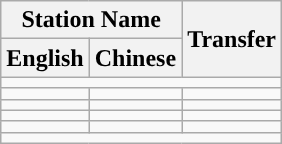<table class="wikitable">
<tr>
<th colspan="2">Station Name</th>
<th rowspan="2">Transfer</th>
</tr>
<tr>
<th>English</th>
<th>Chinese</th>
</tr>
<tr style="background:#">
<td colspan="4"></td>
</tr>
<tr>
<td></td>
<td></td>
<td align="left"> </td>
</tr>
<tr>
<td></td>
<td></td>
<td align="left"></td>
</tr>
<tr>
<td></td>
<td></td>
<td align="left"></td>
</tr>
<tr>
<td></td>
<td></td>
<td align="left"></td>
</tr>
<tr style="background:#">
<td colspan="4"></td>
</tr>
</table>
